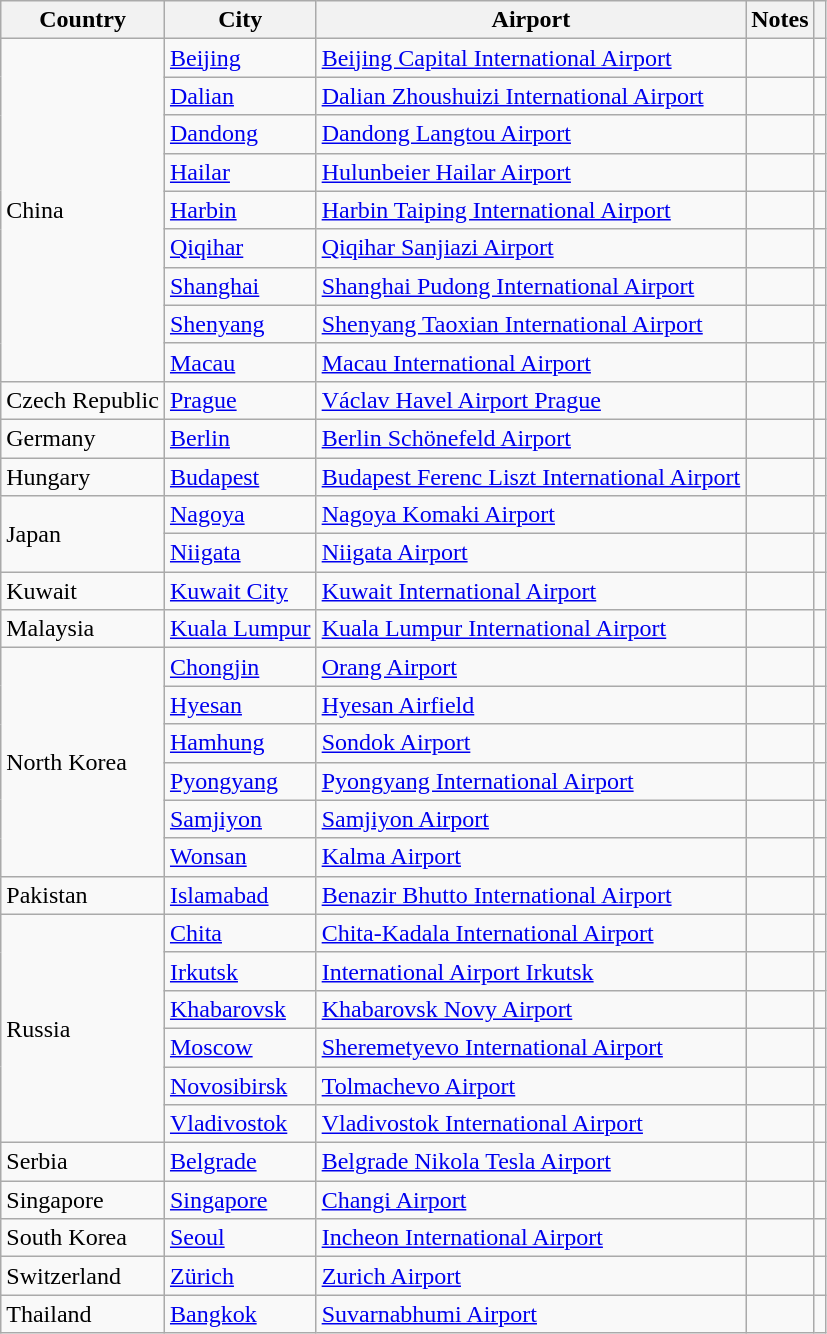<table class="wikitable sortable">
<tr>
<th>Country</th>
<th>City</th>
<th>Airport</th>
<th>Notes</th>
<th class="unsortable"></th>
</tr>
<tr>
<td rowspan="9">China</td>
<td><a href='#'>Beijing</a></td>
<td><a href='#'>Beijing Capital International Airport</a></td>
<td align=center></td>
<td align=center></td>
</tr>
<tr>
<td><a href='#'>Dalian</a></td>
<td><a href='#'>Dalian Zhoushuizi International Airport</a></td>
<td></td>
<td align=center></td>
</tr>
<tr>
<td><a href='#'>Dandong</a></td>
<td><a href='#'>Dandong Langtou Airport</a></td>
<td></td>
<td align=center></td>
</tr>
<tr>
<td><a href='#'>Hailar</a></td>
<td><a href='#'>Hulunbeier Hailar Airport</a></td>
<td></td>
<td align=center></td>
</tr>
<tr>
<td><a href='#'>Harbin</a></td>
<td><a href='#'>Harbin Taiping International Airport</a></td>
<td></td>
<td align=center></td>
</tr>
<tr>
<td><a href='#'>Qiqihar</a></td>
<td><a href='#'>Qiqihar Sanjiazi Airport</a></td>
<td></td>
<td align=center></td>
</tr>
<tr>
<td><a href='#'>Shanghai</a></td>
<td><a href='#'>Shanghai Pudong International Airport</a></td>
<td></td>
<td align=center></td>
</tr>
<tr>
<td><a href='#'>Shenyang</a></td>
<td><a href='#'>Shenyang Taoxian International Airport</a></td>
<td align=center></td>
<td align=center></td>
</tr>
<tr>
<td><a href='#'>Macau</a></td>
<td><a href='#'>Macau International Airport</a></td>
<td></td>
<td align=center></td>
</tr>
<tr>
<td>Czech Republic</td>
<td><a href='#'>Prague</a></td>
<td><a href='#'>Václav Havel Airport Prague</a></td>
<td></td>
<td align=center></td>
</tr>
<tr>
<td>Germany</td>
<td><a href='#'>Berlin</a></td>
<td><a href='#'>Berlin Schönefeld Airport</a></td>
<td></td>
<td align=center></td>
</tr>
<tr>
<td>Hungary</td>
<td><a href='#'>Budapest</a></td>
<td><a href='#'>Budapest Ferenc Liszt International Airport</a></td>
<td></td>
<td align=center></td>
</tr>
<tr>
<td rowspan="2">Japan</td>
<td><a href='#'>Nagoya</a></td>
<td><a href='#'>Nagoya Komaki Airport</a></td>
<td></td>
<td align=center></td>
</tr>
<tr>
<td><a href='#'>Niigata</a></td>
<td><a href='#'>Niigata Airport</a></td>
<td></td>
<td align=center></td>
</tr>
<tr>
<td>Kuwait</td>
<td><a href='#'>Kuwait City</a></td>
<td><a href='#'>Kuwait International Airport</a></td>
<td></td>
<td align=center></td>
</tr>
<tr>
<td>Malaysia</td>
<td><a href='#'>Kuala Lumpur</a></td>
<td><a href='#'>Kuala Lumpur International Airport</a></td>
<td></td>
<td align=center></td>
</tr>
<tr>
<td rowspan="6">North Korea</td>
<td><a href='#'>Chongjin</a></td>
<td><a href='#'>Orang Airport</a></td>
<td></td>
<td></td>
</tr>
<tr>
<td><a href='#'>Hyesan</a></td>
<td><a href='#'>Hyesan Airfield</a></td>
<td></td>
<td align=center></td>
</tr>
<tr>
<td><a href='#'>Hamhung</a></td>
<td><a href='#'>Sondok Airport</a></td>
<td></td>
<td></td>
</tr>
<tr>
<td><a href='#'>Pyongyang</a></td>
<td><a href='#'>Pyongyang International Airport</a></td>
<td></td>
<td></td>
</tr>
<tr>
<td><a href='#'>Samjiyon</a></td>
<td><a href='#'>Samjiyon Airport</a></td>
<td></td>
<td></td>
</tr>
<tr>
<td><a href='#'>Wonsan</a></td>
<td><a href='#'>Kalma Airport</a></td>
<td></td>
<td align=center></td>
</tr>
<tr>
<td>Pakistan</td>
<td><a href='#'>Islamabad</a></td>
<td><a href='#'>Benazir Bhutto International Airport</a></td>
<td></td>
<td align=center></td>
</tr>
<tr>
<td rowspan="6">Russia</td>
<td><a href='#'>Chita</a></td>
<td><a href='#'>Chita-Kadala International Airport</a></td>
<td></td>
<td align=center></td>
</tr>
<tr>
<td><a href='#'>Irkutsk</a></td>
<td><a href='#'>International Airport Irkutsk</a></td>
<td></td>
<td align=center></td>
</tr>
<tr>
<td><a href='#'>Khabarovsk</a></td>
<td><a href='#'>Khabarovsk Novy Airport</a></td>
<td></td>
<td align=center></td>
</tr>
<tr>
<td><a href='#'>Moscow</a></td>
<td><a href='#'>Sheremetyevo International Airport</a></td>
<td></td>
<td align=center></td>
</tr>
<tr>
<td><a href='#'>Novosibirsk</a></td>
<td><a href='#'>Tolmachevo Airport</a></td>
<td></td>
<td align=center></td>
</tr>
<tr>
<td><a href='#'>Vladivostok</a></td>
<td><a href='#'>Vladivostok International Airport</a></td>
<td align=center></td>
<td align=center></td>
</tr>
<tr>
<td>Serbia</td>
<td><a href='#'>Belgrade</a></td>
<td><a href='#'>Belgrade Nikola Tesla Airport</a></td>
<td></td>
<td align=center></td>
</tr>
<tr>
<td>Singapore</td>
<td><a href='#'>Singapore</a></td>
<td><a href='#'>Changi Airport</a></td>
<td></td>
<td align=center></td>
</tr>
<tr>
<td>South Korea</td>
<td><a href='#'>Seoul</a></td>
<td><a href='#'>Incheon International Airport</a></td>
<td></td>
<td align=center></td>
</tr>
<tr>
<td>Switzerland</td>
<td><a href='#'>Zürich</a></td>
<td><a href='#'>Zurich Airport</a></td>
<td></td>
<td align=center></td>
</tr>
<tr>
<td>Thailand</td>
<td><a href='#'>Bangkok</a></td>
<td><a href='#'>Suvarnabhumi Airport</a></td>
<td></td>
<td align=center></td>
</tr>
</table>
